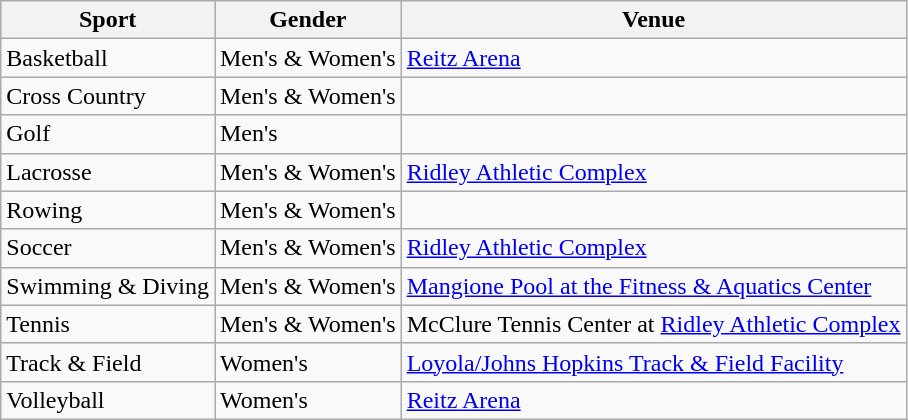<table class="wikitable sortable">
<tr>
<th>Sport</th>
<th>Gender</th>
<th>Venue</th>
</tr>
<tr>
<td>Basketball</td>
<td>Men's & Women's</td>
<td><a href='#'>Reitz Arena</a></td>
</tr>
<tr>
<td>Cross Country</td>
<td>Men's & Women's</td>
<td></td>
</tr>
<tr>
<td>Golf</td>
<td>Men's</td>
<td></td>
</tr>
<tr>
<td>Lacrosse</td>
<td>Men's & Women's</td>
<td><a href='#'>Ridley Athletic Complex</a></td>
</tr>
<tr>
<td>Rowing</td>
<td>Men's & Women's</td>
<td></td>
</tr>
<tr>
<td>Soccer</td>
<td>Men's & Women's</td>
<td><a href='#'>Ridley Athletic Complex</a></td>
</tr>
<tr>
<td>Swimming & Diving</td>
<td>Men's & Women's</td>
<td><a href='#'>Mangione Pool at the Fitness & Aquatics Center</a></td>
</tr>
<tr>
<td>Tennis</td>
<td>Men's & Women's</td>
<td>McClure Tennis Center at <a href='#'>Ridley Athletic Complex</a></td>
</tr>
<tr>
<td>Track & Field</td>
<td>Women's</td>
<td><a href='#'>Loyola/Johns Hopkins Track & Field Facility</a></td>
</tr>
<tr>
<td>Volleyball</td>
<td>Women's</td>
<td><a href='#'>Reitz Arena</a></td>
</tr>
</table>
